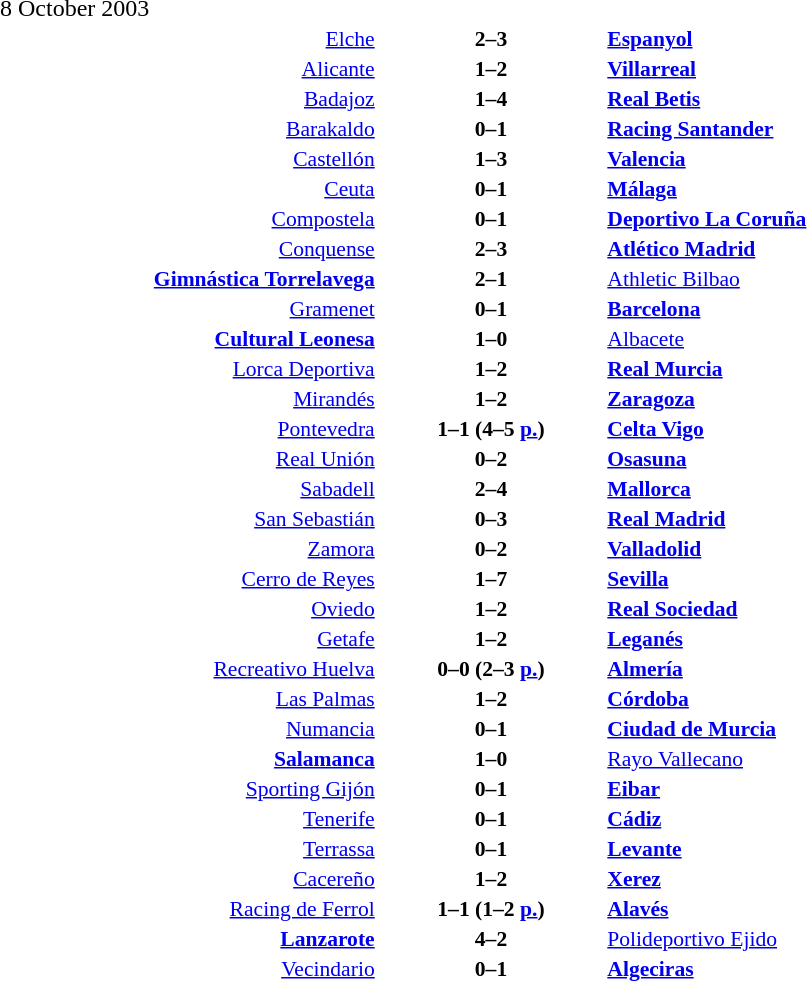<table width=100% cellspacing=1>
<tr>
<th width=20%></th>
<th width=12%></th>
<th width=20%></th>
<th></th>
</tr>
<tr>
<td>8 October 2003</td>
</tr>
<tr style=font-size:90%>
<td align=right><a href='#'>Elche</a></td>
<td align=center><strong>2–3</strong></td>
<td><strong><a href='#'>Espanyol</a></strong></td>
</tr>
<tr style=font-size:90%>
<td align=right><a href='#'>Alicante</a></td>
<td align=center><strong>1–2</strong></td>
<td><strong><a href='#'>Villarreal</a></strong></td>
</tr>
<tr style=font-size:90%>
<td align=right><a href='#'>Badajoz</a></td>
<td align=center><strong>1–4</strong></td>
<td><strong><a href='#'>Real Betis</a></strong></td>
</tr>
<tr style=font-size:90%>
<td align=right><a href='#'>Barakaldo</a></td>
<td align=center><strong>0–1</strong></td>
<td><strong><a href='#'>Racing Santander</a></strong></td>
</tr>
<tr style=font-size:90%>
<td align=right><a href='#'>Castellón</a></td>
<td align=center><strong>1–3</strong></td>
<td><strong><a href='#'>Valencia</a></strong></td>
</tr>
<tr style=font-size:90%>
<td align=right><a href='#'>Ceuta</a></td>
<td align=center><strong>0–1 </strong></td>
<td><strong><a href='#'>Málaga</a></strong></td>
</tr>
<tr style=font-size:90%>
<td align=right><a href='#'>Compostela</a></td>
<td align=center><strong>0–1</strong></td>
<td><strong><a href='#'>Deportivo La Coruña</a></strong></td>
</tr>
<tr style=font-size:90%>
<td align=right><a href='#'>Conquense</a></td>
<td align=center><strong>2–3</strong></td>
<td><strong><a href='#'>Atlético Madrid</a></strong></td>
</tr>
<tr style=font-size:90%>
<td align=right><strong><a href='#'>Gimnástica Torrelavega</a></strong></td>
<td align=center><strong>2–1</strong></td>
<td><a href='#'>Athletic Bilbao</a></td>
</tr>
<tr style=font-size:90%>
<td align=right><a href='#'>Gramenet</a></td>
<td align=center><strong>0–1</strong></td>
<td><strong><a href='#'>Barcelona</a></strong></td>
</tr>
<tr style=font-size:90%>
<td align=right><strong><a href='#'>Cultural Leonesa</a></strong></td>
<td align=center><strong>1–0</strong></td>
<td><a href='#'>Albacete</a></td>
</tr>
<tr style=font-size:90%>
<td align=right><a href='#'>Lorca Deportiva</a></td>
<td align=center><strong>1–2</strong></td>
<td><strong><a href='#'>Real Murcia</a></strong></td>
</tr>
<tr style=font-size:90%>
<td align=right><a href='#'>Mirandés</a></td>
<td align=center><strong>1–2</strong></td>
<td><strong><a href='#'>Zaragoza</a></strong></td>
</tr>
<tr style=font-size:90%>
<td align=right><a href='#'>Pontevedra</a></td>
<td align=center><strong>1–1 (4–5 <a href='#'>p.</a>)</strong></td>
<td><strong><a href='#'>Celta Vigo</a></strong></td>
</tr>
<tr style=font-size:90%>
<td align=right><a href='#'>Real Unión</a></td>
<td align=center><strong>0–2</strong></td>
<td><strong><a href='#'>Osasuna</a></strong></td>
</tr>
<tr style=font-size:90%>
<td align=right><a href='#'>Sabadell</a></td>
<td align=center><strong>2–4</strong></td>
<td><strong><a href='#'>Mallorca</a></strong></td>
</tr>
<tr style=font-size:90%>
<td align=right><a href='#'>San Sebastián</a></td>
<td align=center><strong>0–3</strong></td>
<td><strong><a href='#'>Real Madrid</a></strong></td>
</tr>
<tr style=font-size:90%>
<td align=right><a href='#'>Zamora</a></td>
<td align=center><strong>0–2</strong></td>
<td><strong><a href='#'>Valladolid</a></strong></td>
</tr>
<tr style=font-size:90%>
<td align=right><a href='#'>Cerro de Reyes</a></td>
<td align=center><strong>1–7</strong></td>
<td><strong><a href='#'>Sevilla</a></strong></td>
</tr>
<tr style=font-size:90%>
<td align=right><a href='#'>Oviedo</a></td>
<td align=center><strong>1–2</strong></td>
<td><strong><a href='#'>Real Sociedad</a></strong></td>
</tr>
<tr style=font-size:90%>
<td align=right><a href='#'>Getafe</a></td>
<td align=center><strong>1–2</strong></td>
<td><strong><a href='#'>Leganés</a></strong></td>
</tr>
<tr style=font-size:90%>
<td align=right><a href='#'>Recreativo Huelva</a></td>
<td align=center><strong>0–0 (2–3 <a href='#'>p.</a>)</strong></td>
<td><strong><a href='#'>Almería</a></strong></td>
</tr>
<tr style=font-size:90%>
<td align=right><a href='#'>Las Palmas</a></td>
<td align=center><strong>1–2 </strong></td>
<td><strong><a href='#'>Córdoba</a></strong></td>
</tr>
<tr style=font-size:90%>
<td align=right><a href='#'>Numancia</a></td>
<td align=center><strong>0–1</strong></td>
<td><strong><a href='#'>Ciudad de Murcia</a></strong></td>
</tr>
<tr style=font-size:90%>
<td align=right><strong><a href='#'>Salamanca</a></strong></td>
<td align=center><strong>1–0</strong></td>
<td><a href='#'>Rayo Vallecano</a></td>
</tr>
<tr style=font-size:90%>
<td align=right><a href='#'>Sporting Gijón</a></td>
<td align=center><strong>0–1</strong></td>
<td><strong><a href='#'>Eibar</a></strong></td>
</tr>
<tr style=font-size:90%>
<td align=right><a href='#'>Tenerife</a></td>
<td align=center><strong>0–1 </strong></td>
<td><strong><a href='#'>Cádiz</a></strong></td>
</tr>
<tr style=font-size:90%>
<td align=right><a href='#'>Terrassa</a></td>
<td align=center><strong>0–1</strong></td>
<td><strong><a href='#'>Levante</a></strong></td>
</tr>
<tr style=font-size:90%>
<td align=right><a href='#'>Cacereño</a></td>
<td align=center><strong>1–2</strong></td>
<td><strong><a href='#'>Xerez</a></strong></td>
</tr>
<tr style=font-size:90%>
<td align=right><a href='#'>Racing de Ferrol</a></td>
<td align=center><strong>1–1 (1–2 <a href='#'>p.</a>)</strong></td>
<td><strong><a href='#'>Alavés</a></strong></td>
</tr>
<tr style=font-size:90%>
<td align=right><strong><a href='#'>Lanzarote</a></strong></td>
<td align=center><strong>4–2</strong></td>
<td><a href='#'>Polideportivo Ejido</a></td>
</tr>
<tr style=font-size:90%>
<td align=right><a href='#'>Vecindario</a></td>
<td align=center><strong>0–1 </strong></td>
<td><strong><a href='#'>Algeciras</a></strong></td>
</tr>
</table>
